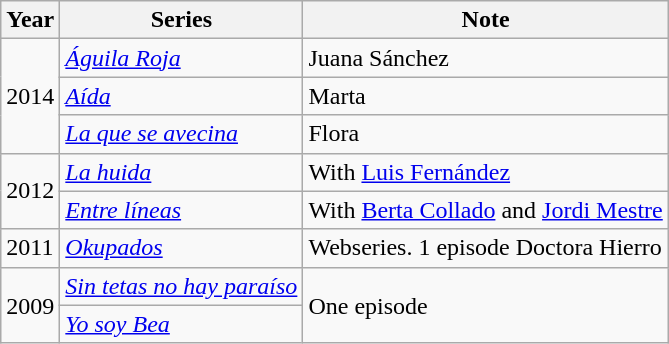<table class=wikitable>
<tr>
<th>Year</th>
<th>Series</th>
<th>Note</th>
</tr>
<tr>
<td rowspan="3">2014</td>
<td><em><a href='#'>Águila Roja</a></em></td>
<td>Juana Sánchez</td>
</tr>
<tr>
<td><em><a href='#'>Aída</a></em></td>
<td>Marta</td>
</tr>
<tr>
<td><em><a href='#'>La que se avecina</a></em></td>
<td>Flora</td>
</tr>
<tr>
<td rowspan="2">2012</td>
<td><em><a href='#'>La huida</a></em></td>
<td>With <a href='#'>Luis Fernández</a></td>
</tr>
<tr>
<td><em><a href='#'>Entre líneas</a></em></td>
<td>With <a href='#'>Berta Collado</a> and <a href='#'>Jordi Mestre</a></td>
</tr>
<tr>
<td>2011</td>
<td><em><a href='#'>Okupados</a></em></td>
<td>Webseries. 1 episode Doctora Hierro</td>
</tr>
<tr>
<td rowspan="2">2009</td>
<td><em><a href='#'>Sin tetas no hay paraíso</a></em></td>
<td rowspan="2">One episode</td>
</tr>
<tr>
<td><em><a href='#'>Yo soy Bea</a></em></td>
</tr>
</table>
